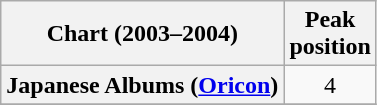<table class="wikitable plainrowheaders">
<tr>
<th>Chart (2003–2004)</th>
<th>Peak<br>position</th>
</tr>
<tr>
<th scope="row">Japanese Albums (<a href='#'>Oricon</a>)</th>
<td style="text-align:center;">4</td>
</tr>
<tr>
</tr>
</table>
